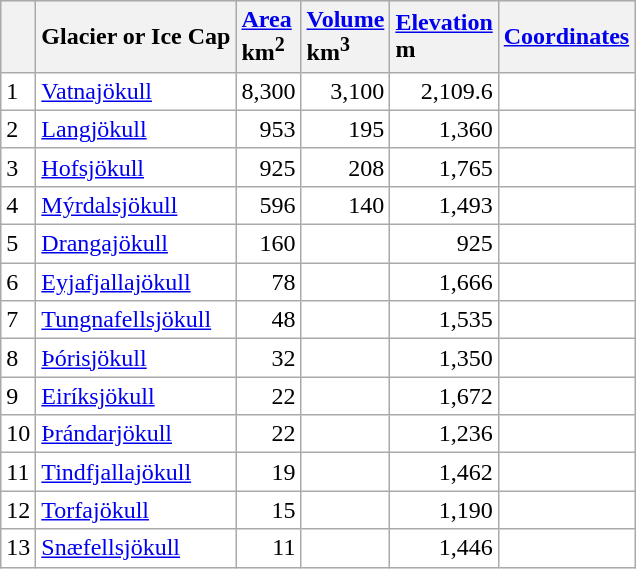<table class="wikitable sortable">
<tr style="background:#e8e8e8;">
<th style="text-align:left;"></th>
<th style="text-align:left;">Glacier or Ice Cap</th>
<th style="text-align:left;"><a href='#'>Area</a><br>km<sup>2</sup></th>
<th style="text-align:left;"><a href='#'>Volume</a><br>km<sup>3</sup></th>
<th style="text-align:left;"><a href='#'>Elevation</a><br>m</th>
<th style="text-align:left;"><a href='#'>Coordinates</a></th>
</tr>
<tr style="background:#fff;">
<td>1</td>
<td><a href='#'>Vatnajökull</a></td>
<td align="right">8,300</td>
<td align="right">3,100</td>
<td style="text-align:right;">2,109.6</td>
<td></td>
</tr>
<tr style="background:#fff;">
<td>2</td>
<td><a href='#'>Langjökull</a></td>
<td align="right">953</td>
<td align="right">195</td>
<td align="right">1,360</td>
<td></td>
</tr>
<tr style="background:#fff;">
<td>3</td>
<td><a href='#'>Hofsjökull</a></td>
<td align="right">925</td>
<td align="right">208</td>
<td align="right">1,765</td>
<td></td>
</tr>
<tr style="background:#fff;">
<td>4</td>
<td><a href='#'>Mýrdalsjökull</a></td>
<td align="right">596</td>
<td align="right">140</td>
<td style="text-align:right;">1,493</td>
<td></td>
</tr>
<tr style="background:#fff;">
<td>5</td>
<td><a href='#'>Drangajökull</a></td>
<td align="right">160</td>
<td> </td>
<td align="right">925</td>
<td></td>
</tr>
<tr style="background:#fff;">
<td>6</td>
<td><a href='#'>Eyjafjallajökull</a></td>
<td align="right">78</td>
<td> </td>
<td align="right">1,666</td>
<td></td>
</tr>
<tr style="background:#fff;">
<td>7</td>
<td><a href='#'>Tungnafellsjökull</a></td>
<td align="right">48</td>
<td> </td>
<td align="right">1,535</td>
<td></td>
</tr>
<tr style="background:#fff;">
<td>8</td>
<td><a href='#'>Þórisjökull</a></td>
<td align="right">32</td>
<td> </td>
<td align="right">1,350</td>
<td></td>
</tr>
<tr style="background:#fff;">
<td>9</td>
<td><a href='#'>Eiríksjökull</a></td>
<td align="right">22</td>
<td> </td>
<td align="right">1,672</td>
<td></td>
</tr>
<tr style="background:#fff;">
<td>10</td>
<td><a href='#'>Þrándarjökull</a></td>
<td align="right">22</td>
<td> </td>
<td style="text-align:right;">1,236</td>
<td></td>
</tr>
<tr style="background:#fff;">
<td>11</td>
<td><a href='#'>Tindfjallajökull</a></td>
<td align="right">19</td>
<td> </td>
<td align="right">1,462</td>
<td></td>
</tr>
<tr style="background:#fff;">
<td>12</td>
<td><a href='#'>Torfajökull</a></td>
<td align="right">15</td>
<td> </td>
<td style="text-align:right;">1,190</td>
<td></td>
</tr>
<tr style="background:#fff;">
<td>13</td>
<td><a href='#'>Snæfellsjökull</a></td>
<td align="right">11</td>
<td> </td>
<td style="text-align:right;">1,446</td>
<td></td>
</tr>
</table>
